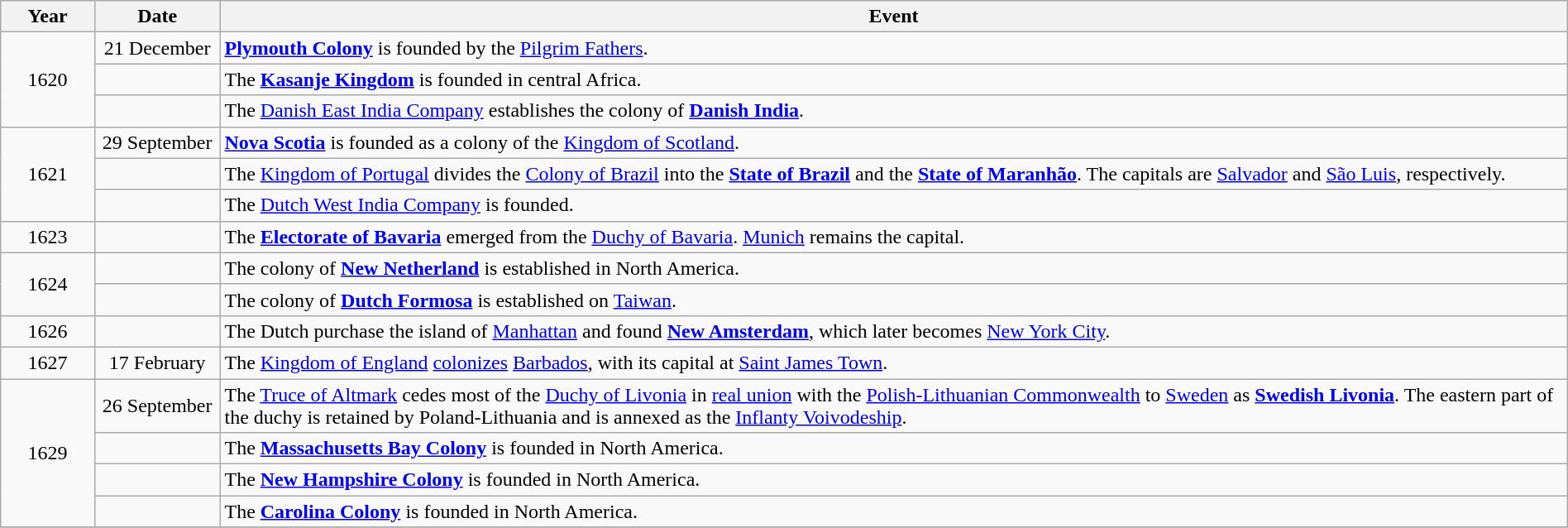<table class=wikitable style="width:100%;">
<tr>
<th style="width:6%">Year</th>
<th style="width:8%">Date</th>
<th style="width:86%">Event</th>
</tr>
<tr>
<td rowspan=3 align=center>1620</td>
<td align=center>21 December</td>
<td><strong><a href='#'>Plymouth Colony</a></strong> is founded by the <a href='#'>Pilgrim Fathers</a>.</td>
</tr>
<tr>
<td></td>
<td>The <strong><a href='#'>Kasanje Kingdom</a></strong> is founded in central Africa.</td>
</tr>
<tr>
<td></td>
<td>The <a href='#'>Danish East India Company</a> establishes the colony of <strong><a href='#'>Danish India</a></strong>.</td>
</tr>
<tr>
<td rowspan=3 align=center>1621</td>
<td align=center>29 September</td>
<td><strong><a href='#'>Nova Scotia</a></strong> is founded as a colony of the <a href='#'>Kingdom of Scotland</a>.</td>
</tr>
<tr>
<td></td>
<td>The <a href='#'>Kingdom of Portugal</a> divides the <a href='#'>Colony of Brazil</a> into the <strong><a href='#'>State of Brazil</a></strong> and the <strong><a href='#'>State of Maranhão</a></strong>. The capitals are <a href='#'>Salvador</a> and <a href='#'>São Luis</a>, respectively.</td>
</tr>
<tr>
<td></td>
<td>The <a href='#'>Dutch West India Company</a> is founded.</td>
</tr>
<tr>
<td align=center>1623</td>
<td></td>
<td>The <strong><a href='#'>Electorate of Bavaria</a></strong> emerged from the <a href='#'>Duchy of Bavaria</a>. <a href='#'>Munich</a> remains the capital.</td>
</tr>
<tr>
<td rowspan=2 align=center>1624</td>
<td></td>
<td>The colony of <strong><a href='#'>New Netherland</a></strong> is established in North America.</td>
</tr>
<tr>
<td></td>
<td>The colony of <strong><a href='#'>Dutch Formosa</a></strong> is established on <a href='#'>Taiwan</a>.</td>
</tr>
<tr>
<td align=center>1626</td>
<td></td>
<td>The Dutch purchase the island of <a href='#'>Manhattan</a> and found <strong><a href='#'>New Amsterdam</a></strong>, which later becomes <a href='#'>New York City</a>.</td>
</tr>
<tr>
<td align=center>1627</td>
<td align=center>17 February</td>
<td>The <a href='#'>Kingdom of England</a> <a href='#'>colonizes</a> <a href='#'>Barbados</a>, with its capital at <a href='#'>Saint James Town</a>.</td>
</tr>
<tr>
<td rowspan=4 align=center>1629</td>
<td align=center>26 September</td>
<td>The <a href='#'>Truce of Altmark</a> cedes most of the <a href='#'>Duchy of Livonia</a> in <a href='#'>real union</a> with the <a href='#'>Polish-Lithuanian Commonwealth</a> to <a href='#'>Sweden</a> as <strong><a href='#'>Swedish Livonia</a></strong>. The eastern part of the duchy is retained by Poland-Lithuania and is annexed as the <a href='#'>Inflanty Voivodeship</a>.</td>
</tr>
<tr>
<td></td>
<td>The <strong><a href='#'>Massachusetts Bay Colony</a></strong> is founded in North America.</td>
</tr>
<tr>
<td></td>
<td>The <strong><a href='#'>New Hampshire Colony</a></strong> is founded in North America.</td>
</tr>
<tr>
<td></td>
<td>The <strong><a href='#'>Carolina Colony</a></strong> is founded in North America.</td>
</tr>
<tr>
</tr>
</table>
